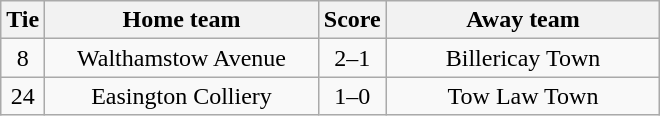<table class="wikitable" style="text-align:center;">
<tr>
<th width=20>Tie</th>
<th width=175>Home team</th>
<th width=20>Score</th>
<th width=175>Away team</th>
</tr>
<tr>
<td>8</td>
<td>Walthamstow Avenue</td>
<td>2–1</td>
<td>Billericay Town</td>
</tr>
<tr>
<td>24</td>
<td>Easington Colliery</td>
<td>1–0</td>
<td>Tow Law Town</td>
</tr>
</table>
